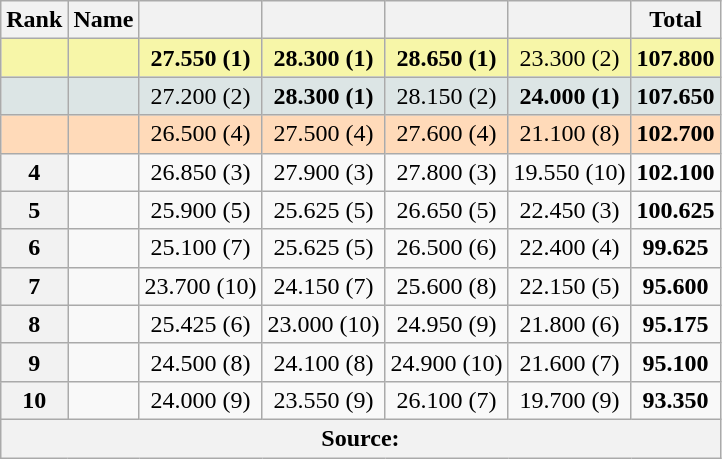<table class="wikitable sortable" style="text-align:center">
<tr>
<th>Rank</th>
<th>Name</th>
<th></th>
<th></th>
<th></th>
<th></th>
<th>Total</th>
</tr>
<tr bgcolor=F7F6A8>
<td></td>
<td align=left></td>
<td><strong>27.550 (1)</strong></td>
<td><strong>28.300 (1)</strong></td>
<td><strong>28.650 (1)</strong></td>
<td>23.300 (2)</td>
<td><strong>107.800</strong></td>
</tr>
<tr bgcolor=DCE5E5>
<td></td>
<td align=left></td>
<td>27.200 (2)</td>
<td><strong>28.300 (1)</strong></td>
<td>28.150 (2)</td>
<td><strong>24.000 (1)</strong></td>
<td><strong>107.650</strong></td>
</tr>
<tr bgcolor=FFDAB9>
<td></td>
<td align=left></td>
<td>26.500 (4)</td>
<td>27.500 (4)</td>
<td>27.600 (4)</td>
<td>21.100 (8)</td>
<td><strong>102.700</strong></td>
</tr>
<tr>
<th>4</th>
<td align=left></td>
<td>26.850 (3)</td>
<td>27.900 (3)</td>
<td>27.800 (3)</td>
<td>19.550 (10)</td>
<td><strong>102.100</strong></td>
</tr>
<tr>
<th>5</th>
<td align=left></td>
<td>25.900 (5)</td>
<td>25.625 (5)</td>
<td>26.650 (5)</td>
<td>22.450 (3)</td>
<td><strong>100.625</strong></td>
</tr>
<tr>
<th>6</th>
<td align=left></td>
<td>25.100 (7)</td>
<td>25.625 (5)</td>
<td>26.500 (6)</td>
<td>22.400 (4)</td>
<td><strong>99.625</strong></td>
</tr>
<tr>
<th>7</th>
<td align=left></td>
<td>23.700 (10)</td>
<td>24.150 (7)</td>
<td>25.600 (8)</td>
<td>22.150 (5)</td>
<td><strong>95.600</strong></td>
</tr>
<tr>
<th>8</th>
<td align=left></td>
<td>25.425 (6)</td>
<td>23.000 (10)</td>
<td>24.950 (9)</td>
<td>21.800 (6)</td>
<td><strong>95.175</strong></td>
</tr>
<tr>
<th>9</th>
<td align=left></td>
<td>24.500 (8)</td>
<td>24.100 (8)</td>
<td>24.900 (10)</td>
<td>21.600 (7)</td>
<td><strong>95.100</strong></td>
</tr>
<tr>
<th>10</th>
<td align=left></td>
<td>24.000 (9)</td>
<td>23.550 (9)</td>
<td>26.100 (7)</td>
<td>19.700 (9)</td>
<td><strong>93.350</strong></td>
</tr>
<tr>
<th colspan=7>Source:</th>
</tr>
</table>
